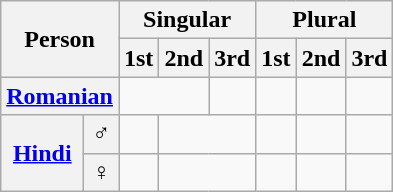<table class="wikitable">
<tr>
<th colspan="2" rowspan="2">Person</th>
<th colspan="3">Singular</th>
<th colspan="3">Plural</th>
</tr>
<tr>
<th>1st</th>
<th>2nd</th>
<th>3rd</th>
<th>1st</th>
<th>2nd</th>
<th>3rd</th>
</tr>
<tr>
<th colspan="2"><a href='#'>Romanian</a></th>
<td colspan="2"></td>
<td></td>
<td></td>
<td></td>
<td></td>
</tr>
<tr>
<th rowspan="2"><a href='#'>Hindi</a></th>
<th>♂</th>
<td></td>
<td colspan="2"></td>
<td></td>
<td></td>
<td></td>
</tr>
<tr>
<th>♀</th>
<td></td>
<td colspan="2"></td>
<td></td>
<td></td>
<td></td>
</tr>
</table>
